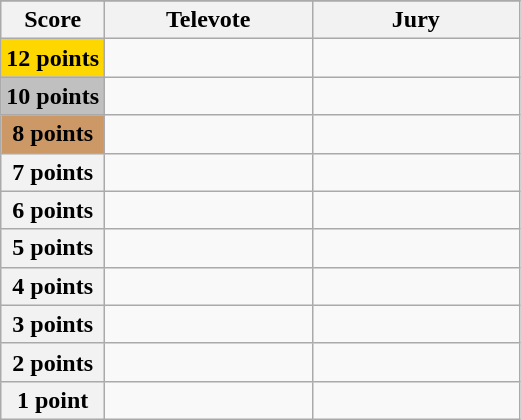<table class="wikitable">
<tr>
</tr>
<tr>
<th scope="col" width="20%">Score</th>
<th scope="col" width="40%">Televote</th>
<th scope="col" width="40%">Jury</th>
</tr>
<tr>
<th scope="row" style="background:gold">12 points</th>
<td></td>
<td></td>
</tr>
<tr>
<th scope="row" style="background:silver">10 points</th>
<td></td>
<td></td>
</tr>
<tr>
<th scope="row" style="background:#CC9966">8 points</th>
<td></td>
<td></td>
</tr>
<tr>
<th scope="row">7 points</th>
<td></td>
<td></td>
</tr>
<tr>
<th scope="row">6 points</th>
<td></td>
<td></td>
</tr>
<tr>
<th scope="row">5 points</th>
<td></td>
<td></td>
</tr>
<tr>
<th scope="row">4 points</th>
<td></td>
<td></td>
</tr>
<tr>
<th scope="row">3 points</th>
<td></td>
<td></td>
</tr>
<tr>
<th scope="row">2 points</th>
<td></td>
<td></td>
</tr>
<tr>
<th scope="row">1 point</th>
<td></td>
<td></td>
</tr>
</table>
